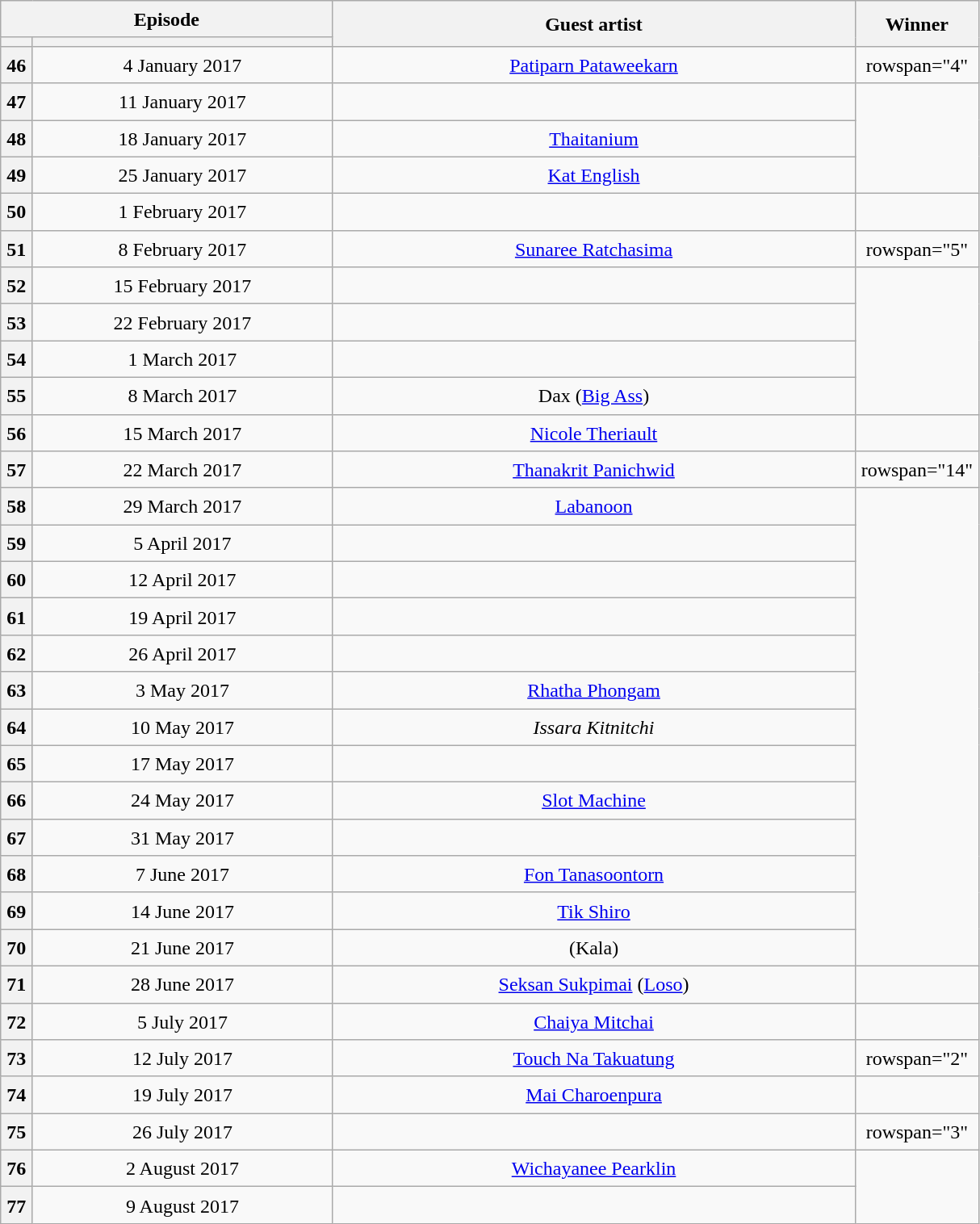<table class="wikitable plainrowheaders mw-collapsible" style="text-align:center; line-height:23px; width:64%;">
<tr>
<th colspan="2" width="24%">Episode</th>
<th rowspan="2" width="40%">Guest artist</th>
<th rowspan="2" width="1%">Winner</th>
</tr>
<tr>
<th width="01%"></th>
<th></th>
</tr>
<tr>
<th>46</th>
<td>4 January 2017</td>
<td><a href='#'>Patiparn Pataweekarn</a></td>
<td>rowspan="4" </td>
</tr>
<tr>
<th>47</th>
<td>11 January 2017</td>
<td></td>
</tr>
<tr>
<th>48</th>
<td>18 January 2017</td>
<td><a href='#'>Thaitanium</a></td>
</tr>
<tr>
<th>49</th>
<td>25 January 2017</td>
<td><a href='#'>Kat English</a></td>
</tr>
<tr>
<th>50</th>
<td>1 February 2017</td>
<td></td>
<td></td>
</tr>
<tr>
<th>51</th>
<td>8 February 2017</td>
<td><a href='#'>Sunaree Ratchasima</a></td>
<td>rowspan="5" </td>
</tr>
<tr>
<th>52</th>
<td>15 February 2017</td>
<td></td>
</tr>
<tr>
<th>53</th>
<td>22 February 2017</td>
<td></td>
</tr>
<tr>
<th>54</th>
<td>1 March 2017</td>
<td></td>
</tr>
<tr>
<th>55</th>
<td>8 March 2017</td>
<td>Dax (<a href='#'>Big Ass</a>)</td>
</tr>
<tr>
<th>56</th>
<td>15 March 2017</td>
<td><a href='#'>Nicole Theriault</a></td>
<td></td>
</tr>
<tr>
<th>57</th>
<td>22 March 2017</td>
<td><a href='#'>Thanakrit Panichwid</a></td>
<td>rowspan="14" </td>
</tr>
<tr>
<th>58</th>
<td>29 March 2017</td>
<td><a href='#'>Labanoon</a></td>
</tr>
<tr>
<th>59</th>
<td>5 April 2017</td>
<td></td>
</tr>
<tr>
<th>60</th>
<td>12 April 2017</td>
<td></td>
</tr>
<tr>
<th>61</th>
<td>19 April 2017</td>
<td></td>
</tr>
<tr>
<th>62</th>
<td>26 April 2017</td>
<td></td>
</tr>
<tr>
<th>63</th>
<td>3 May 2017</td>
<td><a href='#'>Rhatha Phongam</a></td>
</tr>
<tr>
<th>64</th>
<td>10 May 2017</td>
<td><em>Issara Kitnitchi</em></td>
</tr>
<tr>
<th>65</th>
<td>17 May 2017</td>
<td></td>
</tr>
<tr>
<th>66</th>
<td>24 May 2017</td>
<td><a href='#'>Slot Machine</a></td>
</tr>
<tr>
<th>67</th>
<td>31 May 2017</td>
<td></td>
</tr>
<tr>
<th>68</th>
<td>7 June 2017</td>
<td><a href='#'>Fon Tanasoontorn</a></td>
</tr>
<tr>
<th>69</th>
<td>14 June 2017</td>
<td><a href='#'>Tik Shiro</a></td>
</tr>
<tr>
<th>70</th>
<td>21 June 2017</td>
<td> (Kala)</td>
</tr>
<tr>
<th>71</th>
<td>28 June 2017</td>
<td><a href='#'>Seksan Sukpimai</a> (<a href='#'>Loso</a>)</td>
<td></td>
</tr>
<tr>
<th>72</th>
<td>5 July 2017</td>
<td><a href='#'>Chaiya Mitchai</a></td>
<td></td>
</tr>
<tr>
<th>73</th>
<td>12 July 2017</td>
<td><a href='#'>Touch Na Takuatung</a></td>
<td>rowspan="2" </td>
</tr>
<tr>
<th>74</th>
<td>19 July 2017</td>
<td><a href='#'>Mai Charoenpura</a></td>
</tr>
<tr>
<th>75</th>
<td>26 July 2017</td>
<td></td>
<td>rowspan="3" </td>
</tr>
<tr>
<th>76</th>
<td>2 August 2017</td>
<td><a href='#'>Wichayanee Pearklin</a></td>
</tr>
<tr>
<th>77</th>
<td>9 August 2017</td>
<td></td>
</tr>
</table>
